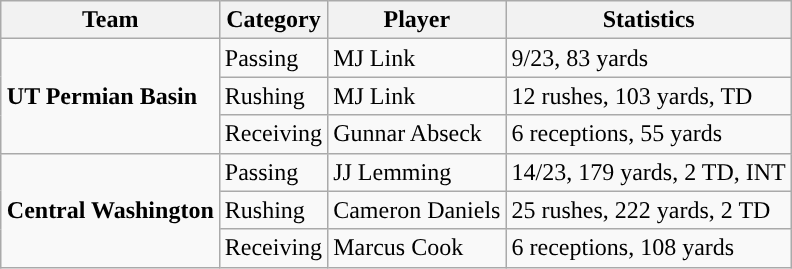<table class="wikitable" style="float: right;">
<tr>
<th>Team</th>
<th>Category</th>
<th>Player</th>
<th>Statistics</th>
</tr>
<tr>
<td rowspan=3><strong>UT Permian Basin</strong></td>
<td>Passing</td>
<td>MJ Link</td>
<td>9/23, 83 yards</td>
</tr>
<tr>
<td>Rushing</td>
<td>MJ Link</td>
<td>12 rushes, 103 yards, TD</td>
</tr>
<tr>
<td>Receiving</td>
<td>Gunnar Abseck</td>
<td>6 receptions, 55 yards</td>
</tr>
<tr>
<td rowspan=3><strong>Central Washington</strong></td>
<td>Passing</td>
<td>JJ Lemming</td>
<td>14/23, 179 yards, 2 TD, INT</td>
</tr>
<tr>
<td>Rushing</td>
<td>Cameron Daniels</td>
<td>25 rushes, 222 yards, 2 TD</td>
</tr>
<tr>
<td>Receiving</td>
<td>Marcus Cook</td>
<td>6 receptions, 108 yards</td>
</tr>
</table>
